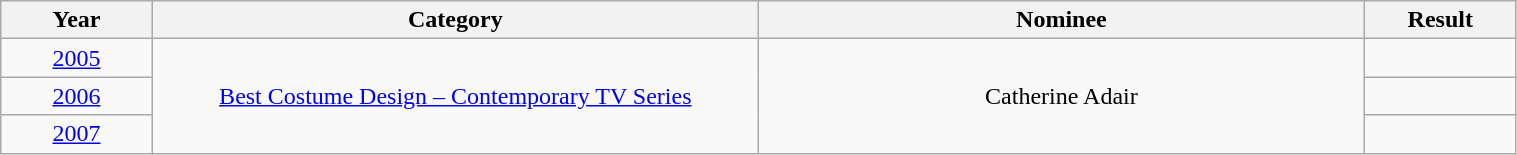<table class="wikitable" width="80%">
<tr>
<th width="10%">Year</th>
<th width="40%">Category</th>
<th width="40%">Nominee</th>
<th width="10%">Result</th>
</tr>
<tr>
<td align="center"><a href='#'>2005</a></td>
<td align="center" rowspan="3"><a href='#'>Best Costume Design – Contemporary TV Series</a></td>
<td align="center" rowspan="3">Catherine Adair</td>
<td></td>
</tr>
<tr>
<td align="center"><a href='#'>2006</a></td>
<td></td>
</tr>
<tr>
<td align="center"><a href='#'>2007</a></td>
<td></td>
</tr>
</table>
